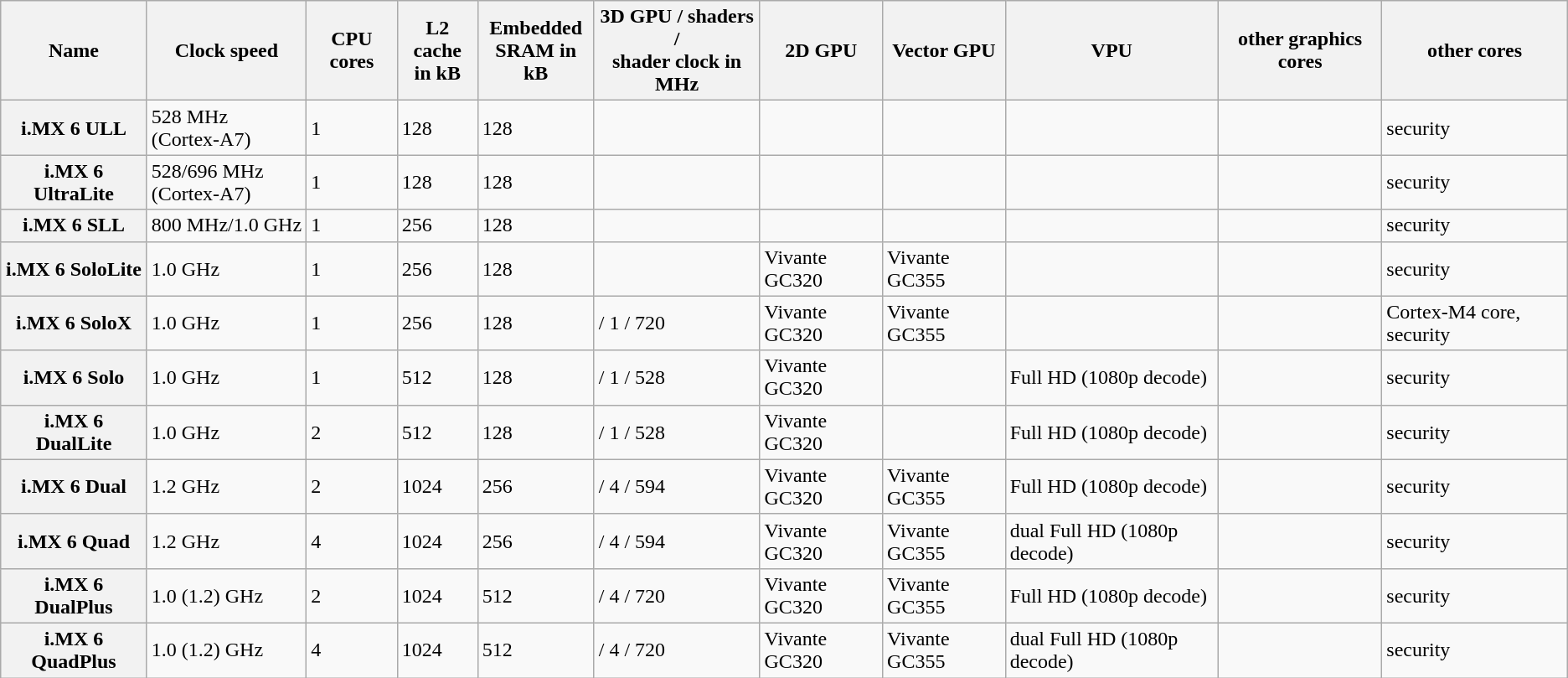<table class="wikitable">
<tr>
<th>Name</th>
<th>Clock speed</th>
<th>CPU cores</th>
<th>L2 cache<br>in kB</th>
<th>Embedded<br>SRAM in kB</th>
<th>3D GPU / shaders /<br>shader clock in MHz</th>
<th>2D GPU</th>
<th>Vector GPU</th>
<th>VPU</th>
<th>other graphics cores</th>
<th>other cores</th>
</tr>
<tr>
<th>i.MX 6 ULL</th>
<td>528 MHz<br>(Cortex-A7)</td>
<td>1</td>
<td>128</td>
<td>128</td>
<td></td>
<td></td>
<td></td>
<td></td>
<td></td>
<td>security</td>
</tr>
<tr>
<th>i.MX 6 UltraLite</th>
<td>528/696 MHz<br>(Cortex-A7)</td>
<td>1</td>
<td>128</td>
<td>128</td>
<td></td>
<td></td>
<td></td>
<td></td>
<td></td>
<td>security</td>
</tr>
<tr>
<th>i.MX 6 SLL</th>
<td>800 MHz/1.0 GHz</td>
<td>1</td>
<td>256</td>
<td>128</td>
<td></td>
<td></td>
<td></td>
<td></td>
<td></td>
<td>security</td>
</tr>
<tr>
<th>i.MX 6 SoloLite</th>
<td>1.0 GHz</td>
<td>1</td>
<td>256</td>
<td>128</td>
<td></td>
<td>Vivante GC320</td>
<td>Vivante GC355</td>
<td></td>
<td></td>
<td>security</td>
</tr>
<tr>
<th>i.MX 6 SoloX</th>
<td>1.0 GHz</td>
<td>1</td>
<td>256</td>
<td>128</td>
<td> / 1 / 720</td>
<td>Vivante GC320</td>
<td>Vivante GC355</td>
<td></td>
<td></td>
<td>Cortex-M4 core, security</td>
</tr>
<tr>
<th>i.MX 6 Solo</th>
<td>1.0 GHz</td>
<td>1</td>
<td>512</td>
<td>128</td>
<td> / 1 / 528</td>
<td>Vivante GC320</td>
<td></td>
<td>Full HD (1080p decode)</td>
<td></td>
<td>security</td>
</tr>
<tr>
<th>i.MX 6 DualLite</th>
<td>1.0 GHz</td>
<td>2</td>
<td>512</td>
<td>128</td>
<td> / 1 / 528</td>
<td>Vivante GC320</td>
<td></td>
<td>Full HD (1080p decode)</td>
<td></td>
<td>security</td>
</tr>
<tr>
<th>i.MX 6 Dual</th>
<td>1.2 GHz</td>
<td>2</td>
<td>1024</td>
<td>256</td>
<td> / 4 / 594</td>
<td>Vivante GC320</td>
<td>Vivante GC355</td>
<td>Full HD (1080p decode)</td>
<td></td>
<td>security</td>
</tr>
<tr>
<th>i.MX 6 Quad</th>
<td>1.2 GHz</td>
<td>4</td>
<td>1024</td>
<td>256</td>
<td> / 4 / 594</td>
<td>Vivante GC320</td>
<td>Vivante GC355</td>
<td>dual Full HD (1080p decode)</td>
<td></td>
<td>security</td>
</tr>
<tr>
<th>i.MX 6 DualPlus</th>
<td>1.0 (1.2) GHz</td>
<td>2</td>
<td>1024</td>
<td>512</td>
<td> / 4 / 720</td>
<td>Vivante GC320</td>
<td>Vivante GC355</td>
<td>Full HD (1080p decode)</td>
<td></td>
<td>security</td>
</tr>
<tr>
<th>i.MX 6 QuadPlus</th>
<td>1.0 (1.2) GHz</td>
<td>4</td>
<td>1024</td>
<td>512</td>
<td> / 4 / 720</td>
<td>Vivante GC320</td>
<td>Vivante GC355</td>
<td>dual Full HD (1080p decode)</td>
<td></td>
<td>security</td>
</tr>
</table>
